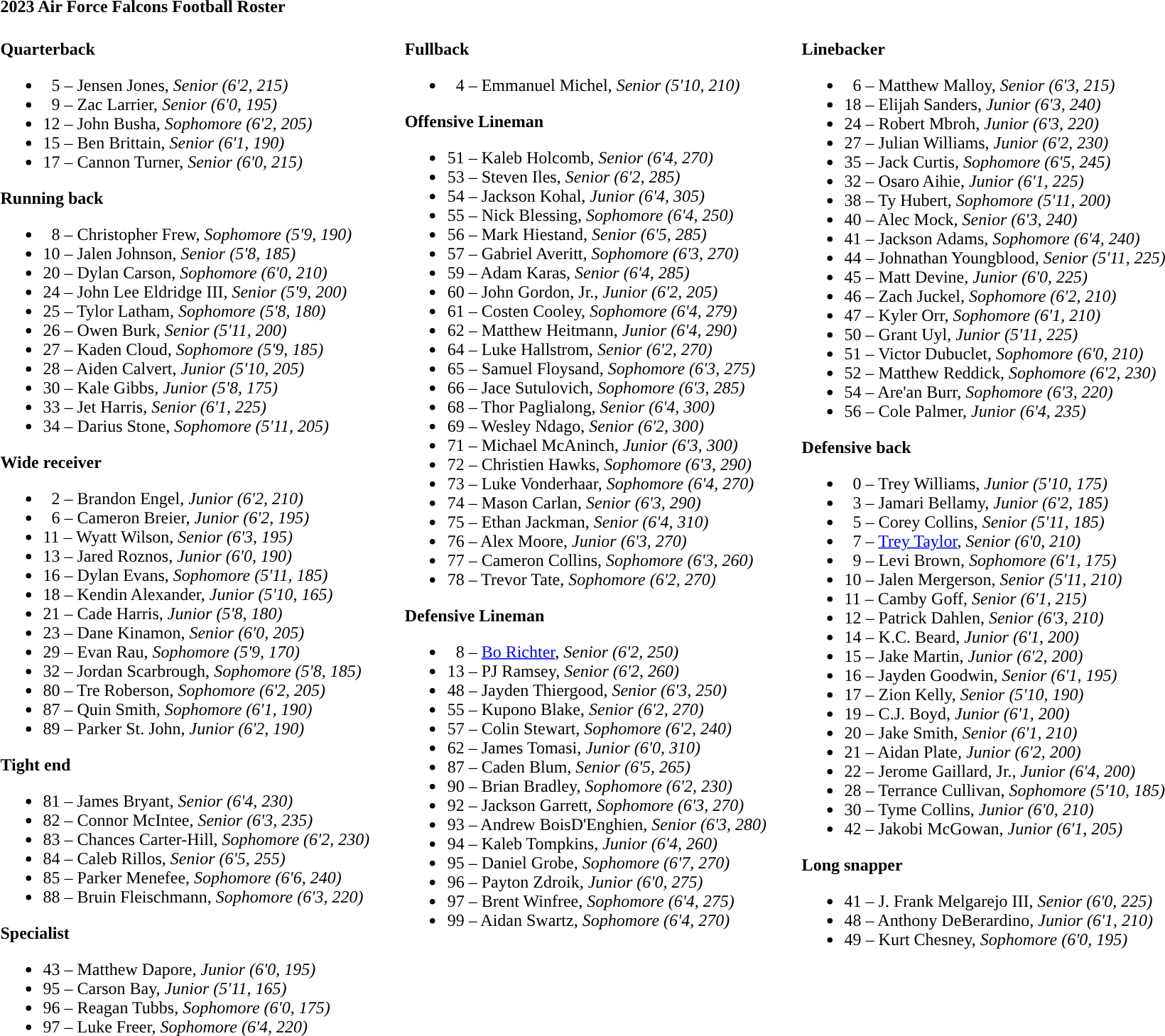<table class="toccolours" style="text-align: left;">
<tr>
<td colspan="5"><strong>2023 Air Force Falcons Football Roster</strong></td>
</tr>
<tr>
<td valign="top"><br><strong>Quarterback</strong><ul><li>  5 – Jensen Jones, <em>Senior (6'2, 215)</em></li><li>  9 – Zac Larrier, <em>Senior (6'0, 195)</em></li><li>12 – John Busha, <em>Sophomore (6'2, 205)</em></li><li>15 – Ben Brittain, <em>Senior (6'1, 190)</em></li><li>17 – Cannon Turner, <em>Senior (6'0, 215)</em></li></ul><strong>Running back</strong><ul><li>  8 – Christopher Frew, <em>Sophomore (5'9, 190)</em></li><li>10 – Jalen Johnson, <em>Senior (5'8, 185)</em></li><li>20 – Dylan Carson, <em>Sophomore (6'0, 210)</em></li><li>24 – John Lee Eldridge III, <em>Senior (5'9, 200)</em></li><li>25 – Tylor Latham, <em>Sophomore (5'8, 180)</em></li><li>26 – Owen Burk, <em>Senior (5'11, 200)</em></li><li>27 – Kaden Cloud, <em>Sophomore (5'9, 185)</em></li><li>28 – Aiden Calvert, <em>Junior (5'10, 205)</em></li><li>30 – Kale Gibbs, <em>Junior (5'8, 175)</em></li><li>33 – Jet Harris, <em>Senior (6'1, 225)</em></li><li>34 – Darius Stone, <em>Sophomore (5'11, 205)</em></li></ul><strong>Wide receiver</strong><ul><li>  2 – Brandon Engel, <em>Junior (6'2, 210)</em></li><li>  6 – Cameron Breier, <em>Junior (6'2, 195)</em></li><li>11 – Wyatt Wilson, <em>Senior (6'3, 195)</em></li><li>13 – Jared Roznos, <em>Junior (6'0, 190)</em></li><li>16 – Dylan Evans, <em>Sophomore (5'11, 185)</em></li><li>18 – Kendin Alexander, <em>Junior (5'10, 165)</em></li><li>21 – Cade Harris, <em>Junior (5'8, 180)</em></li><li>23 – Dane Kinamon, <em>Senior (6'0, 205)</em></li><li>29 – Evan Rau, <em>Sophomore (5'9, 170)</em></li><li>32 – Jordan Scarbrough, <em>Sophomore (5'8, 185)</em></li><li>80 – Tre Roberson, <em>Sophomore (6'2, 205)</em></li><li>87 – Quin Smith, <em>Sophomore (6'1, 190)</em></li><li>89 – Parker St. John, <em>Junior (6'2, 190)</em></li></ul><strong>Tight end</strong><ul><li>81 – James Bryant, <em>Senior (6'4, 230)</em></li><li>82 – Connor McIntee, <em>Senior (6'3, 235)</em></li><li>83 – Chances Carter-Hill, <em>Sophomore (6'2, 230)</em></li><li>84 – Caleb Rillos, <em>Senior (6'5, 255)</em></li><li>85 – Parker Menefee, <em>Sophomore (6'6, 240)</em></li><li>88 – Bruin Fleischmann, <em>Sophomore (6'3, 220)</em></li></ul><strong>Specialist</strong><ul><li>43 – Matthew Dapore, <em>Junior (6'0, 195)</em></li><li>95 – Carson Bay, <em>Junior (5'11, 165)</em></li><li>96 – Reagan Tubbs, <em>Sophomore (6'0, 175)</em></li><li>97 – Luke Freer, <em>Sophomore (6'4, 220)</em></li></ul></td>
<td width="25"> </td>
<td valign="top"><br><strong>Fullback</strong><ul><li>  4 – Emmanuel Michel, <em>Senior (5'10, 210)</em></li></ul><strong>Offensive Lineman</strong><ul><li>51 – Kaleb Holcomb, <em>Senior (6'4, 270)</em></li><li>53 – Steven Iles, <em>Senior (6'2, 285)</em></li><li>54 – Jackson Kohal, <em>Junior (6'4, 305)</em></li><li>55 – Nick Blessing, <em>Sophomore (6'4, 250)</em></li><li>56 – Mark Hiestand, <em>Senior (6'5, 285)</em></li><li>57 – Gabriel Averitt, <em>Sophomore (6'3, 270)</em></li><li>59 – Adam Karas, <em>Senior (6'4, 285)</em></li><li>60 – John Gordon, Jr., <em>Junior (6'2, 205)</em></li><li>61 – Costen Cooley, <em>Sophomore (6'4, 279)</em></li><li>62 – Matthew Heitmann, <em>Junior (6'4, 290)</em></li><li>64 – Luke Hallstrom, <em>Senior (6'2, 270)</em></li><li>65 – Samuel Floysand, <em>Sophomore (6'3, 275)</em></li><li>66 – Jace Sutulovich, <em>Sophomore (6'3, 285)</em></li><li>68 – Thor Paglialong, <em>Senior (6'4, 300)</em></li><li>69 – Wesley Ndago, <em>Senior (6'2, 300)</em></li><li>71 – Michael McAninch, <em>Junior (6'3, 300)</em></li><li>72 – Christien Hawks, <em>Sophomore (6'3, 290)</em></li><li>73 – Luke Vonderhaar, <em>Sophomore (6'4, 270)</em></li><li>74 – Mason Carlan, <em>Senior (6'3, 290)</em></li><li>75 – Ethan Jackman, <em>Senior (6'4, 310)</em></li><li>76 – Alex Moore, <em>Junior (6'3, 270)</em></li><li>77 – Cameron Collins, <em>Sophomore (6'3, 260)</em></li><li>78 – Trevor Tate, <em>Sophomore (6'2, 270)</em></li></ul><strong>Defensive Lineman</strong><ul><li>  8 – <a href='#'>Bo Richter</a>, <em>Senior (6'2, 250)</em></li><li>13 – PJ Ramsey, <em>Senior (6'2, 260)</em></li><li>48 – Jayden Thiergood, <em>Senior (6'3, 250)</em></li><li>55 – Kupono Blake, <em>Senior (6'2, 270)</em></li><li>57 – Colin Stewart, <em>Sophomore (6'2, 240)</em></li><li>62 – James Tomasi, <em>Junior (6'0, 310)</em></li><li>87 – Caden Blum, <em>Senior (6'5, 265)</em></li><li>90 – Brian Bradley, <em>Sophomore (6'2, 230)</em></li><li>92 – Jackson Garrett, <em>Sophomore (6'3, 270)</em></li><li>93 – Andrew BoisD'Enghien, <em>Senior (6'3, 280)</em></li><li>94 – Kaleb Tompkins, <em>Junior (6'4, 260)</em></li><li>95 – Daniel Grobe, <em>Sophomore (6'7, 270)</em></li><li>96 – Payton Zdroik, <em>Junior (6'0, 275)</em></li><li>97 – Brent Winfree, <em>Sophomore (6'4, 275)</em></li><li>99 – Aidan Swartz, <em>Sophomore (6'4, 270)</em></li></ul></td>
<td width="25"> </td>
<td valign="top"><br><strong>Linebacker</strong><ul><li>  6 – Matthew Malloy, <em>Senior (6'3, 215)</em></li><li>18 – Elijah Sanders, <em>Junior (6'3, 240)</em></li><li>24 – Robert Mbroh, <em>Junior (6'3, 220)</em></li><li>27 – Julian Williams, <em>Junior (6'2, 230)</em></li><li>35 – Jack Curtis, <em>Sophomore (6'5, 245)</em></li><li>32 – Osaro Aihie, <em>Junior (6'1, 225)</em></li><li>38 – Ty Hubert, <em>Sophomore (5'11, 200)</em></li><li>40 – Alec Mock, <em>Senior (6'3, 240)</em></li><li>41 – Jackson Adams, <em>Sophomore (6'4, 240)</em></li><li>44 – Johnathan Youngblood, <em>Senior (5'11, 225)</em></li><li>45 – Matt Devine, <em>Junior (6'0, 225)</em></li><li>46 – Zach Juckel, <em>Sophomore (6'2, 210)</em></li><li>47 – Kyler Orr, <em>Sophomore (6'1, 210)</em></li><li>50 – Grant Uyl, <em>Junior (5'11, 225)</em></li><li>51 – Victor Dubuclet, <em>Sophomore (6'0, 210)</em></li><li>52 – Matthew Reddick, <em>Sophomore (6'2, 230)</em></li><li>54 – Are'an Burr, <em>Sophomore (6'3, 220)</em></li><li>56 – Cole Palmer, <em>Junior (6'4, 235)</em></li></ul><strong>Defensive back</strong><ul><li>  0 – Trey Williams, <em>Junior (5'10, 175)</em></li><li>  3 – Jamari Bellamy, <em>Junior (6'2, 185)</em></li><li>  5 – Corey Collins, <em>Senior (5'11, 185)</em></li><li>  7 – <a href='#'>Trey Taylor</a>, <em>Senior (6'0, 210)</em></li><li>  9 – Levi Brown, <em>Sophomore (6'1, 175)</em></li><li>10 – Jalen Mergerson, <em>Senior (5'11, 210)</em></li><li>11 – Camby Goff, <em>Senior (6'1, 215)</em></li><li>12 – Patrick Dahlen, <em>Senior (6'3, 210)</em></li><li>14 – K.C. Beard, <em>Junior (6'1, 200)</em></li><li>15 – Jake Martin, <em>Junior (6'2, 200)</em></li><li>16 – Jayden Goodwin, <em>Senior (6'1, 195)</em></li><li>17 – Zion Kelly, <em>Senior (5'10, 190)</em></li><li>19 – C.J. Boyd, <em>Junior (6'1, 200)</em></li><li>20 – Jake Smith, <em>Senior (6'1, 210)</em></li><li>21 – Aidan Plate, <em>Junior (6'2, 200)</em></li><li>22 – Jerome Gaillard, Jr., <em>Junior (6'4, 200)</em></li><li>28 – Terrance Cullivan, <em>Sophomore (5'10, 185)</em></li><li>30 – Tyme Collins, <em>Junior (6'0, 210)</em></li><li>42 – Jakobi McGowan, <em>Junior (6'1, 205)</em></li></ul><strong>Long snapper</strong><ul><li>41 – J. Frank Melgarejo III, <em>Senior (6'0, 225)</em></li><li>48 – Anthony DeBerardino, <em>Junior (6'1, 210)</em></li><li>49 – Kurt Chesney, <em>Sophomore (6'0, 195)</em></li></ul></td>
</tr>
</table>
